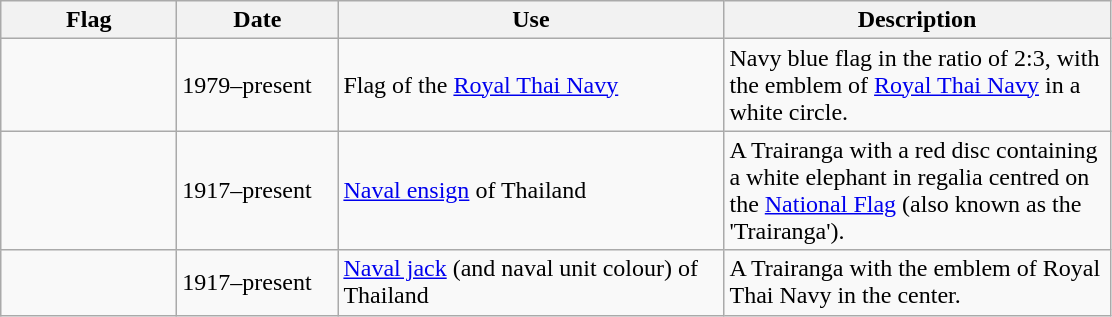<table class="wikitable">
<tr>
<th width="110">Flag</th>
<th width="100">Date</th>
<th width="250">Use</th>
<th width="250">Description</th>
</tr>
<tr>
<td></td>
<td>1979–present</td>
<td>Flag of the <a href='#'>Royal Thai Navy</a></td>
<td>Navy blue flag in the ratio of 2:3, with the emblem of <a href='#'>Royal Thai Navy</a> in a white circle.</td>
</tr>
<tr>
<td></td>
<td>1917–present</td>
<td><a href='#'>Naval ensign</a> of Thailand</td>
<td>A Trairanga with a red disc containing a white elephant in regalia centred on the <a href='#'>National Flag</a> (also known as the 'Trairanga').</td>
</tr>
<tr>
<td></td>
<td>1917–present</td>
<td><a href='#'>Naval jack</a> (and naval unit colour) of Thailand</td>
<td>A Trairanga with the emblem of Royal Thai Navy in the center.</td>
</tr>
</table>
